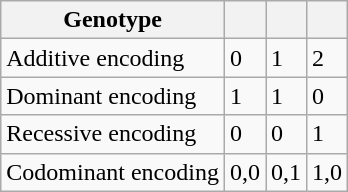<table class="wikitable">
<tr>
<th>Genotype</th>
<th></th>
<th></th>
<th></th>
</tr>
<tr>
<td>Additive encoding</td>
<td>0</td>
<td>1</td>
<td>2</td>
</tr>
<tr>
<td>Dominant encoding</td>
<td>1</td>
<td>1</td>
<td>0</td>
</tr>
<tr>
<td>Recessive encoding</td>
<td>0</td>
<td>0</td>
<td>1</td>
</tr>
<tr>
<td>Codominant encoding</td>
<td>0,0</td>
<td>0,1</td>
<td>1,0</td>
</tr>
</table>
